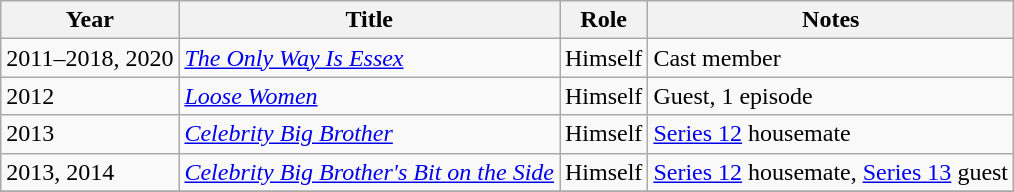<table class="wikitable">
<tr>
<th>Year</th>
<th>Title</th>
<th>Role</th>
<th>Notes</th>
</tr>
<tr>
<td>2011–2018, 2020</td>
<td><em><a href='#'>The Only Way Is Essex</a></em></td>
<td>Himself</td>
<td>Cast member</td>
</tr>
<tr>
<td>2012</td>
<td><em><a href='#'>Loose Women</a></em></td>
<td>Himself</td>
<td>Guest, 1 episode</td>
</tr>
<tr>
<td>2013</td>
<td><em><a href='#'>Celebrity Big Brother</a></em></td>
<td>Himself</td>
<td><a href='#'>Series 12</a> housemate</td>
</tr>
<tr>
<td>2013, 2014</td>
<td><em><a href='#'>Celebrity Big Brother's Bit on the Side</a></em></td>
<td>Himself</td>
<td><a href='#'>Series 12</a> housemate, <a href='#'>Series 13</a> guest</td>
</tr>
<tr>
</tr>
</table>
